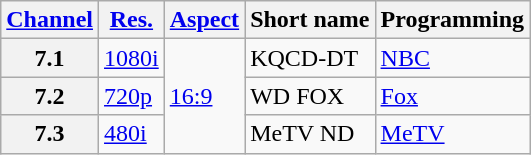<table class="wikitable">
<tr>
<th scope = "col"><a href='#'>Channel</a></th>
<th scope = "col"><a href='#'>Res.</a></th>
<th scope = "col"><a href='#'>Aspect</a></th>
<th scope = "col">Short name</th>
<th scope = "col">Programming</th>
</tr>
<tr>
<th scope = "row">7.1</th>
<td><a href='#'>1080i</a></td>
<td rowspan=3><a href='#'>16:9</a></td>
<td>KQCD-DT</td>
<td><a href='#'>NBC</a></td>
</tr>
<tr>
<th scope = "row">7.2</th>
<td><a href='#'>720p</a></td>
<td>WD FOX</td>
<td><a href='#'>Fox</a></td>
</tr>
<tr>
<th scope = "row">7.3</th>
<td><a href='#'>480i</a></td>
<td>MeTV ND</td>
<td><a href='#'>MeTV</a></td>
</tr>
</table>
